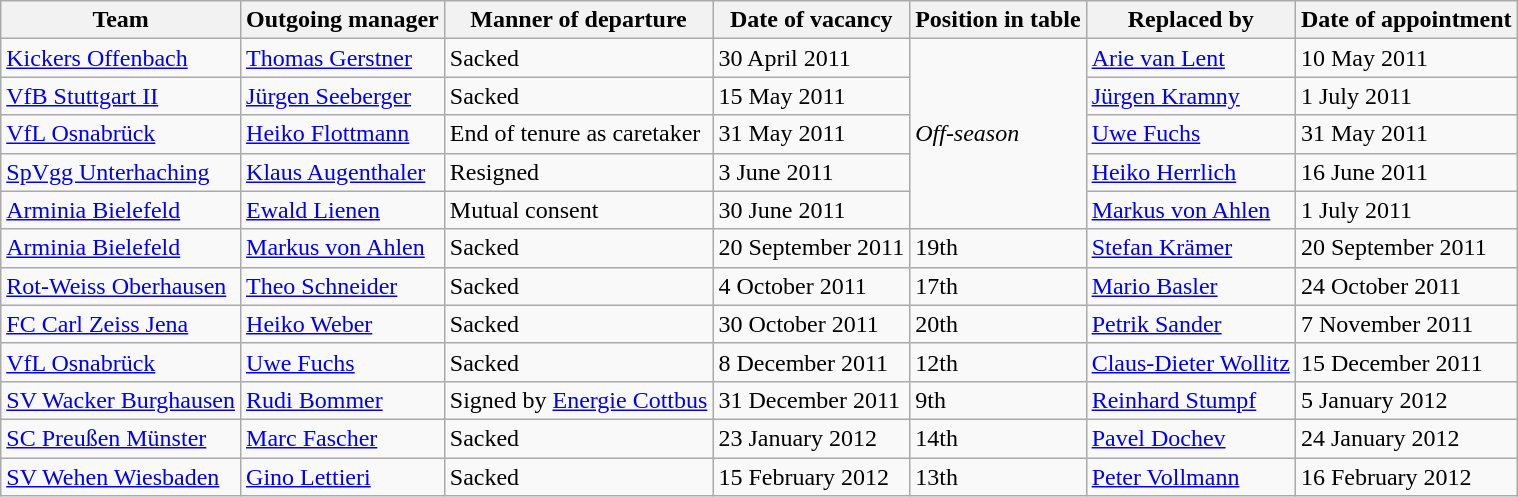<table class="wikitable">
<tr>
<th>Team</th>
<th>Outgoing manager</th>
<th>Manner of departure</th>
<th>Date of vacancy</th>
<th>Position in table</th>
<th>Replaced by</th>
<th>Date of appointment</th>
</tr>
<tr>
<td><a href='#'>Kickers Offenbach</a></td>
<td> <a href='#'>Thomas Gerstner</a></td>
<td>Sacked</td>
<td>30 April 2011</td>
<td rowspan=5><em>Off-season</em></td>
<td> <a href='#'>Arie van Lent</a></td>
<td>10 May 2011</td>
</tr>
<tr>
<td><a href='#'>VfB Stuttgart II</a></td>
<td> <a href='#'>Jürgen Seeberger</a></td>
<td>Sacked</td>
<td>15 May 2011</td>
<td> <a href='#'>Jürgen Kramny</a></td>
<td>1 July 2011</td>
</tr>
<tr>
<td><a href='#'>VfL Osnabrück</a></td>
<td> <a href='#'>Heiko Flottmann</a></td>
<td>End of tenure as caretaker</td>
<td>31 May 2011</td>
<td> <a href='#'>Uwe Fuchs</a></td>
<td>31 May 2011</td>
</tr>
<tr>
<td><a href='#'>SpVgg Unterhaching</a></td>
<td> <a href='#'>Klaus Augenthaler</a></td>
<td>Resigned</td>
<td>3 June 2011</td>
<td> <a href='#'>Heiko Herrlich</a></td>
<td>16 June 2011</td>
</tr>
<tr>
<td><a href='#'>Arminia Bielefeld</a></td>
<td> <a href='#'>Ewald Lienen</a></td>
<td>Mutual consent</td>
<td>30 June 2011</td>
<td> <a href='#'>Markus von Ahlen</a></td>
<td>1 July 2011</td>
</tr>
<tr>
<td><a href='#'>Arminia Bielefeld</a></td>
<td> <a href='#'>Markus von Ahlen</a></td>
<td>Sacked</td>
<td>20 September 2011</td>
<td>19th</td>
<td> <a href='#'>Stefan Krämer</a></td>
<td>20 September 2011</td>
</tr>
<tr>
<td><a href='#'>Rot-Weiss Oberhausen</a></td>
<td> <a href='#'>Theo Schneider</a></td>
<td>Sacked</td>
<td>4 October 2011</td>
<td>17th</td>
<td> <a href='#'>Mario Basler</a></td>
<td>24 October 2011</td>
</tr>
<tr>
<td><a href='#'>FC Carl Zeiss Jena</a></td>
<td> <a href='#'>Heiko Weber</a></td>
<td>Sacked</td>
<td>30 October 2011</td>
<td>20th</td>
<td> <a href='#'>Petrik Sander</a></td>
<td>7 November 2011</td>
</tr>
<tr>
<td><a href='#'>VfL Osnabrück</a></td>
<td> <a href='#'>Uwe Fuchs</a></td>
<td>Sacked</td>
<td>8 December 2011</td>
<td>12th</td>
<td> <a href='#'>Claus-Dieter Wollitz</a></td>
<td>15 December 2011</td>
</tr>
<tr>
<td><a href='#'>SV Wacker Burghausen</a></td>
<td> <a href='#'>Rudi Bommer</a></td>
<td>Signed by <a href='#'>Energie Cottbus</a></td>
<td>31 December 2011</td>
<td>9th</td>
<td> <a href='#'>Reinhard Stumpf</a></td>
<td>5 January 2012</td>
</tr>
<tr>
<td><a href='#'>SC Preußen Münster</a></td>
<td> <a href='#'>Marc Fascher</a></td>
<td>Sacked</td>
<td>23 January 2012</td>
<td>14th</td>
<td> <a href='#'>Pavel Dochev</a></td>
<td>24 January 2012</td>
</tr>
<tr>
<td><a href='#'>SV Wehen Wiesbaden</a></td>
<td> <a href='#'>Gino Lettieri</a></td>
<td>Sacked</td>
<td>15 February 2012</td>
<td>13th</td>
<td> <a href='#'>Peter Vollmann</a></td>
<td>16 February 2012</td>
</tr>
</table>
